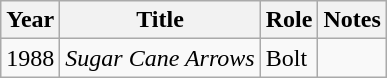<table class="wikitable">
<tr>
<th>Year</th>
<th>Title</th>
<th>Role</th>
<th>Notes</th>
</tr>
<tr>
<td>1988</td>
<td><em>Sugar Cane Arrows</em></td>
<td>Bolt</td>
<td></td>
</tr>
</table>
